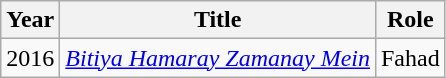<table class="wikitable">
<tr>
<th>Year</th>
<th>Title</th>
<th>Role</th>
</tr>
<tr>
<td>2016</td>
<td><em><a href='#'>Bitiya Hamaray Zamanay Mein</a></em></td>
<td>Fahad</td>
</tr>
</table>
